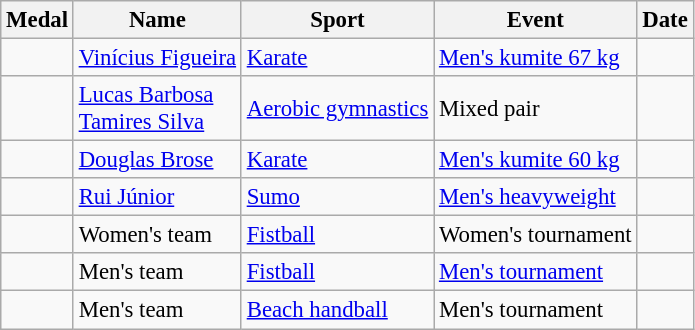<table class="wikitable sortable" style="font-size: 95%;">
<tr>
<th>Medal</th>
<th>Name</th>
<th>Sport</th>
<th>Event</th>
<th>Date</th>
</tr>
<tr>
<td></td>
<td><a href='#'>Vinícius Figueira</a></td>
<td><a href='#'>Karate</a></td>
<td><a href='#'>Men's kumite 67 kg</a></td>
<td></td>
</tr>
<tr>
<td></td>
<td><a href='#'>Lucas Barbosa</a><br><a href='#'>Tamires Silva</a></td>
<td><a href='#'>Aerobic gymnastics</a></td>
<td>Mixed pair</td>
<td></td>
</tr>
<tr>
<td></td>
<td><a href='#'>Douglas Brose</a></td>
<td><a href='#'>Karate</a></td>
<td><a href='#'>Men's kumite 60 kg</a></td>
<td></td>
</tr>
<tr>
<td></td>
<td><a href='#'>Rui Júnior</a></td>
<td><a href='#'>Sumo</a></td>
<td><a href='#'>Men's heavyweight</a></td>
<td></td>
</tr>
<tr>
<td></td>
<td>Women's team</td>
<td><a href='#'>Fistball</a></td>
<td>Women's tournament</td>
<td></td>
</tr>
<tr>
<td></td>
<td>Men's team</td>
<td><a href='#'>Fistball</a></td>
<td><a href='#'>Men's tournament</a></td>
<td></td>
</tr>
<tr>
<td></td>
<td>Men's team</td>
<td><a href='#'>Beach handball</a></td>
<td>Men's tournament</td>
<td></td>
</tr>
</table>
